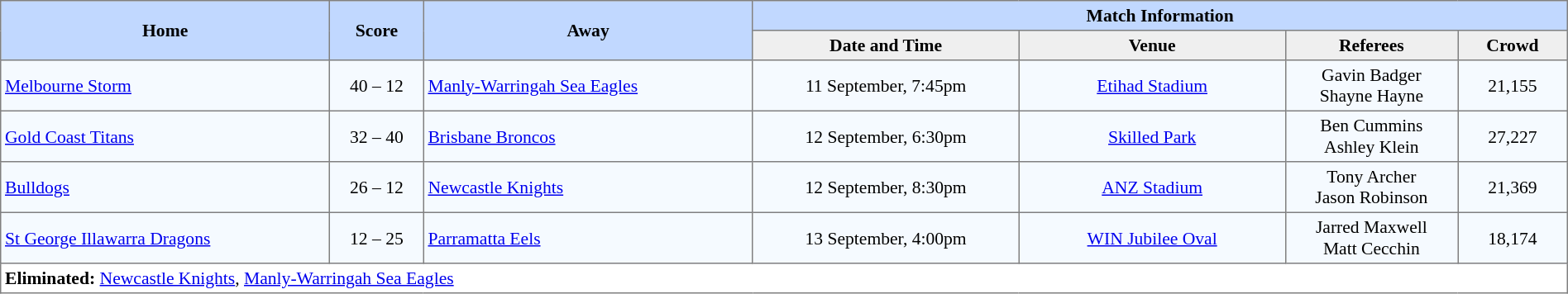<table border="1" cellpadding="3" cellspacing="0" style="border-collapse:collapse; font-size:90%; width:100%;">
<tr style="background:#c1d8ff;">
<th rowspan="2" style="width:21%;">Home</th>
<th rowspan="2" style="width:6%;">Score</th>
<th rowspan="2" style="width:21%;">Away</th>
<th colspan=6>Match Information</th>
</tr>
<tr style="background:#efefef;">
<th width=17%>Date and Time</th>
<th width=17%>Venue</th>
<th width=11%>Referees</th>
<th width=7%>Crowd</th>
</tr>
<tr style="text-align:center; background:#f5faff;">
<td align=left> <a href='#'>Melbourne Storm</a></td>
<td>40 – 12</td>
<td align=left> <a href='#'>Manly-Warringah Sea Eagles</a></td>
<td>11 September, 7:45pm</td>
<td><a href='#'>Etihad Stadium</a></td>
<td>Gavin Badger<br>Shayne Hayne</td>
<td>21,155</td>
</tr>
<tr style="text-align:center; background:#f5faff;">
<td align=left> <a href='#'>Gold Coast Titans</a></td>
<td>32 – 40</td>
<td align=left> <a href='#'>Brisbane Broncos</a></td>
<td>12 September, 6:30pm</td>
<td><a href='#'>Skilled Park</a></td>
<td>Ben Cummins<br>Ashley Klein</td>
<td>27,227</td>
</tr>
<tr style="text-align:center; background:#f5faff;">
<td align=left> <a href='#'>Bulldogs</a></td>
<td>26 – 12</td>
<td align=left> <a href='#'>Newcastle Knights</a></td>
<td>12 September, 8:30pm</td>
<td><a href='#'>ANZ Stadium</a></td>
<td>Tony Archer<br>Jason Robinson</td>
<td>21,369</td>
</tr>
<tr style="text-align:center; background:#f5faff;">
<td align=left> <a href='#'>St George Illawarra Dragons</a></td>
<td>12 – 25</td>
<td align=left> <a href='#'>Parramatta Eels</a></td>
<td>13 September, 4:00pm</td>
<td><a href='#'>WIN Jubilee Oval</a></td>
<td>Jarred Maxwell<br>Matt Cecchin</td>
<td>18,174</td>
</tr>
<tr>
<td colspan="7" style="text-align:left;"><strong>Eliminated:</strong> <a href='#'>Newcastle Knights</a>, <a href='#'>Manly-Warringah Sea Eagles</a></td>
</tr>
</table>
